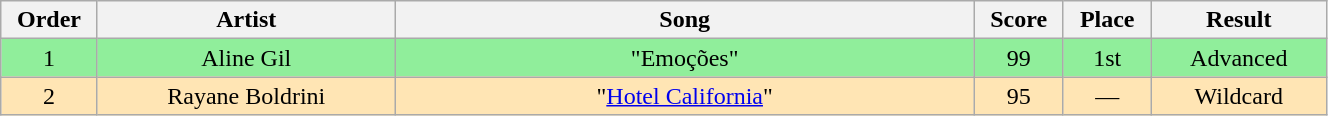<table class="wikitable" style="text-align:center; width:70%;">
<tr>
<th scope="col" width="05%">Order</th>
<th scope="col" width="17%">Artist</th>
<th scope="col" width="33%">Song</th>
<th scope="col" width="05%">Score</th>
<th scope="col" width="05%">Place</th>
<th scope="col" width="10%">Result</th>
</tr>
<tr bgcolor=90EE9B>
<td>1</td>
<td>Aline Gil</td>
<td>"Emoções"</td>
<td>99</td>
<td>1st</td>
<td>Advanced</td>
</tr>
<tr bgcolor=FFE5B4>
<td>2</td>
<td>Rayane Boldrini</td>
<td>"<a href='#'>Hotel California</a>"</td>
<td>95</td>
<td>—</td>
<td>Wildcard</td>
</tr>
</table>
